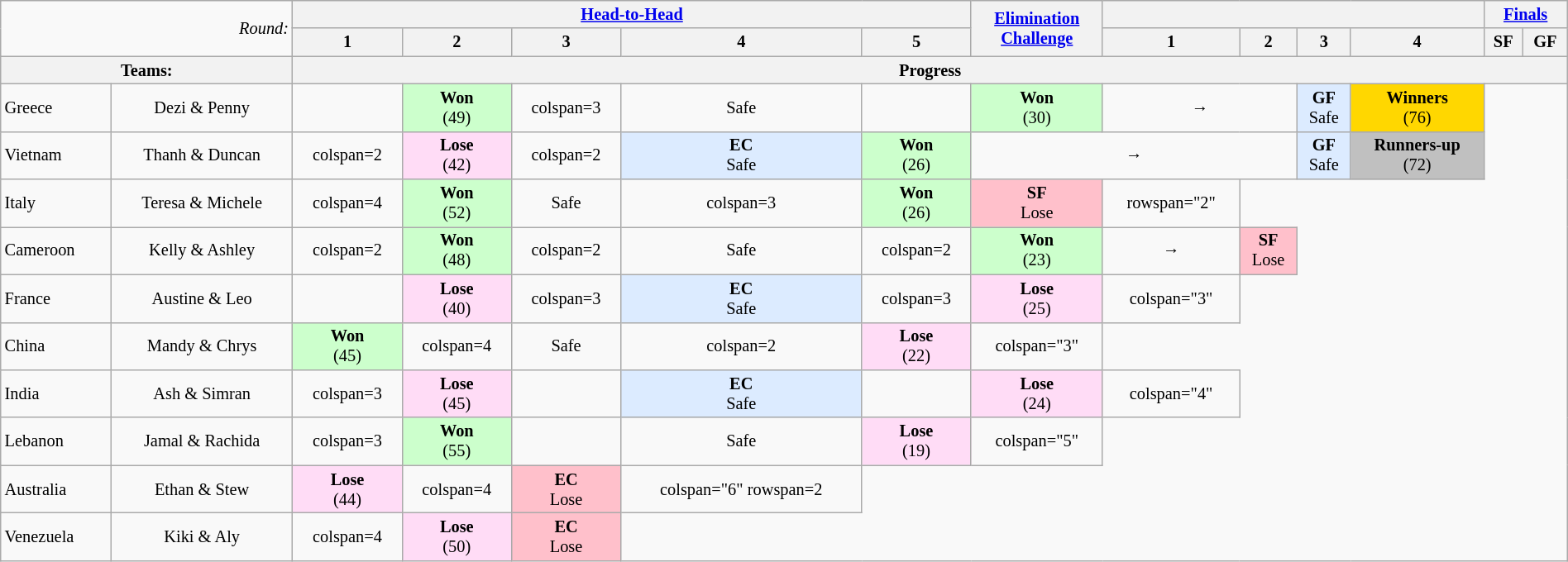<table class="wikitable" style="width:100%; text-align:center; font-size: 85%; line-height:16px;">
<tr>
<td style="text-align:right;" colspan=2 rowspan=2><em>Round:</em></td>
<th colspan=5><a href='#'>Head-to-Head</a></th>
<th rowspan=2><a href='#'>Elimination<br>Challenge</a></th>
<th colspan=4></th>
<th Colspan=2><a href='#'>Finals</a></th>
</tr>
<tr>
<th>1</th>
<th>2</th>
<th>3</th>
<th>4</th>
<th>5</th>
<th>1</th>
<th>2</th>
<th>3</th>
<th>4</th>
<th>SF</th>
<th>GF</th>
</tr>
<tr>
<th colspan="2">Teams:</th>
<th colspan=12>Progress</th>
</tr>
<tr>
<td align=left>Greece</td>
<td>Dezi & Penny</td>
<td></td>
<td style="background:#cfc;"><strong>Won</strong> <br>(49)</td>
<td>colspan=3 </td>
<td>Safe</td>
<td></td>
<td style="background:#cfc;"><strong>Won</strong> <br>(30)</td>
<td colspan=2>→</td>
<td style="background:#DCEBFF;"><strong>GF</strong><br>Safe</td>
<td style="background:gold;"><strong>Winners</strong><br>(76)</td>
</tr>
<tr>
<td align=left>Vietnam</td>
<td>Thanh & Duncan</td>
<td>colspan=2  </td>
<td style="background:#ffdcf6;"><strong>Lose</strong><br>(42)</td>
<td>colspan=2  </td>
<td style="background:#DCEBFF;"><strong>EC</strong><br>Safe</td>
<td style="background:#cfc;"><strong>Won</strong> <br>(26)</td>
<td colspan=3>→</td>
<td style="background:#DCEBFF;"><strong>GF</strong><br>Safe</td>
<td style="background:silver;"><strong>Runners-up</strong><br>(72)</td>
</tr>
<tr>
<td align=left>Italy</td>
<td>Teresa & Michele</td>
<td>colspan=4 </td>
<td style="background:#cfc;"><strong>Won</strong> <br>(52)</td>
<td>Safe</td>
<td>colspan=3 </td>
<td style="background:#cfc;"><strong>Won</strong> <br>(26)</td>
<td style="background:pink;"><strong>SF</strong><br>Lose</td>
<td>rowspan="2" </td>
</tr>
<tr>
<td align=left>Cameroon</td>
<td>Kelly & Ashley</td>
<td>colspan=2  </td>
<td style="background:#cfc;"><strong>Won</strong> <br>(48)</td>
<td>colspan=2  </td>
<td>Safe</td>
<td>colspan=2 </td>
<td style="background:#cfc;"><strong>Won</strong> <br>(23)</td>
<td>→</td>
<td style="background:pink;"><strong>SF</strong><br>Lose</td>
</tr>
<tr>
<td align=left>France</td>
<td>Austine & Leo</td>
<td></td>
<td style="background:#ffdcf6;"><strong>Lose</strong><br>(40)</td>
<td>colspan=3 </td>
<td style="background:#DCEBFF;"><strong>EC</strong><br>Safe</td>
<td>colspan=3 </td>
<td style="background:#ffdcf6;"><strong>Lose</strong><br>(25)</td>
<td>colspan="3" </td>
</tr>
<tr>
<td align=left>China</td>
<td>Mandy & Chrys</td>
<td style="background:#cfc;"><strong>Won</strong> <br>(45)</td>
<td>colspan=4 </td>
<td>Safe</td>
<td>colspan=2 </td>
<td style="background:#ffdcf6;"><strong>Lose</strong><br>(22)</td>
<td>colspan="3" </td>
</tr>
<tr>
<td align=left>India</td>
<td>Ash & Simran</td>
<td>colspan=3 </td>
<td style="background:#ffdcf6;"><strong>Lose</strong><br>(45)</td>
<td></td>
<td style="background:#DCEBFF;"><strong>EC</strong><br>Safe</td>
<td></td>
<td style="background:#ffdcf6;"><strong>Lose</strong><br>(24)</td>
<td>colspan="4" </td>
</tr>
<tr>
<td align=left>Lebanon</td>
<td>Jamal & Rachida</td>
<td>colspan=3 </td>
<td style="background:#cfc;"><strong>Won</strong> <br>(55)</td>
<td></td>
<td>Safe</td>
<td style="background:#ffdcf6;"><strong>Lose</strong><br>(19)</td>
<td>colspan="5" </td>
</tr>
<tr>
<td align=left>Australia</td>
<td>Ethan & Stew</td>
<td style="background:#ffdcf6;"><strong>Lose</strong><br>(44)</td>
<td>colspan=4 </td>
<td style="background:pink;"><strong>EC</strong><br>Lose</td>
<td>colspan="6" rowspan=2 </td>
</tr>
<tr>
<td align=left>Venezuela</td>
<td>Kiki & Aly</td>
<td>colspan=4 </td>
<td style="background:#ffdcf6;"><strong>Lose</strong><br>(50)</td>
<td style="background:pink;"><strong>EC</strong><br>Lose</td>
</tr>
</table>
